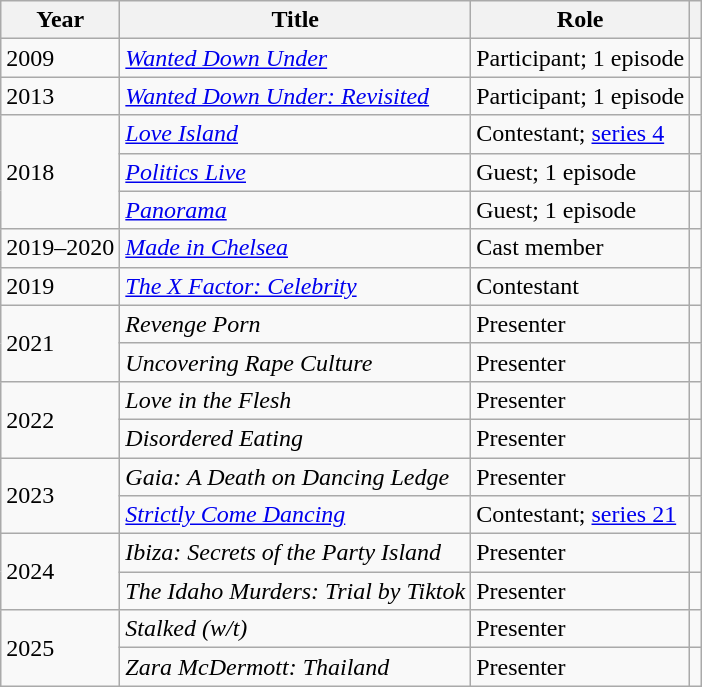<table class="wikitable plainrowheaders sortable">
<tr>
<th>Year</th>
<th>Title</th>
<th>Role</th>
<th class="unsortable"></th>
</tr>
<tr>
<td>2009</td>
<td><em><a href='#'>Wanted Down Under</a></em></td>
<td>Participant; 1 episode</td>
<td align="center"></td>
</tr>
<tr>
<td>2013</td>
<td><em><a href='#'>Wanted Down Under: Revisited</a></em></td>
<td>Participant; 1 episode</td>
<td align="center"></td>
</tr>
<tr>
<td rowspan=3>2018</td>
<td><em><a href='#'>Love Island</a></em></td>
<td>Contestant; <a href='#'>series 4</a></td>
<td align="center"></td>
</tr>
<tr>
<td><em><a href='#'>Politics Live</a></em></td>
<td>Guest; 1 episode</td>
<td align="center"></td>
</tr>
<tr>
<td><em><a href='#'>Panorama</a></em></td>
<td>Guest; 1 episode</td>
<td align="center"></td>
</tr>
<tr>
<td>2019–2020</td>
<td><em><a href='#'>Made in Chelsea</a></em></td>
<td>Cast member</td>
<td align="center"></td>
</tr>
<tr>
<td>2019</td>
<td><em><a href='#'>The X Factor: Celebrity</a></em></td>
<td>Contestant</td>
<td align="center"></td>
</tr>
<tr>
<td rowspan=2>2021</td>
<td><em>Revenge Porn</em></td>
<td>Presenter</td>
<td align="center"></td>
</tr>
<tr>
<td><em>Uncovering Rape Culture</em></td>
<td>Presenter</td>
<td align="center"></td>
</tr>
<tr>
<td rowspan=2>2022</td>
<td><em>Love in the Flesh</em></td>
<td>Presenter</td>
<td align="center"></td>
</tr>
<tr>
<td><em>Disordered Eating</em></td>
<td>Presenter</td>
<td align="center"></td>
</tr>
<tr>
<td rowspan=2>2023</td>
<td><em>Gaia: A Death on Dancing Ledge</em></td>
<td>Presenter</td>
<td align="center"></td>
</tr>
<tr>
<td><em><a href='#'>Strictly Come Dancing</a></em></td>
<td>Contestant; <a href='#'>series 21</a></td>
<td align="center"></td>
</tr>
<tr>
<td rowspan=2>2024</td>
<td><em>Ibiza: Secrets of the Party Island</em></td>
<td>Presenter</td>
<td align="center"></td>
</tr>
<tr>
<td><em>The Idaho Murders: Trial by Tiktok</em></td>
<td>Presenter</td>
<td align="center"></td>
</tr>
<tr>
<td rowspan=2>2025</td>
<td><em>Stalked (w/t)</em></td>
<td>Presenter</td>
<td align="center"></td>
</tr>
<tr>
<td><em>Zara McDermott: Thailand</em></td>
<td>Presenter</td>
<td align="center"></td>
</tr>
</table>
